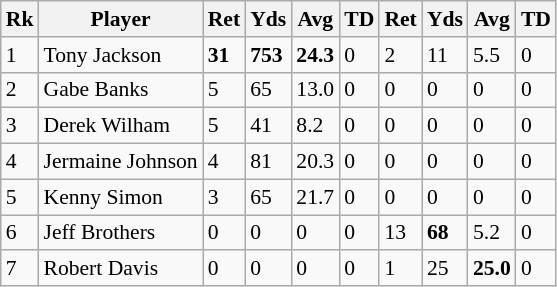<table class="wikitable" style="font-size:90%;">
<tr>
<th>Rk</th>
<th>Player</th>
<th>Ret</th>
<th>Yds</th>
<th>Avg</th>
<th>TD</th>
<th>Ret</th>
<th>Yds</th>
<th>Avg</th>
<th>TD</th>
</tr>
<tr>
<td>1</td>
<td>Tony Jackson</td>
<td><strong>31</strong></td>
<td><strong>753</strong></td>
<td><strong>24.3</strong></td>
<td>0</td>
<td>2</td>
<td>11</td>
<td>5.5</td>
<td>0</td>
</tr>
<tr>
<td>2</td>
<td>Gabe Banks</td>
<td>5</td>
<td>65</td>
<td>13.0</td>
<td>0</td>
<td>0</td>
<td>0</td>
<td>0</td>
<td>0</td>
</tr>
<tr>
<td>3</td>
<td>Derek Wilham</td>
<td>5</td>
<td>41</td>
<td>8.2</td>
<td>0</td>
<td>0</td>
<td>0</td>
<td>0</td>
<td>0</td>
</tr>
<tr>
<td>4</td>
<td>Jermaine Johnson</td>
<td>4</td>
<td>81</td>
<td>20.3</td>
<td>0</td>
<td>0</td>
<td>0</td>
<td>0</td>
<td>0</td>
</tr>
<tr>
<td>5</td>
<td>Kenny Simon</td>
<td>3</td>
<td>65</td>
<td>21.7</td>
<td>0</td>
<td>0</td>
<td>0</td>
<td>0</td>
<td>0</td>
</tr>
<tr>
<td>6</td>
<td>Jeff Brothers</td>
<td>0</td>
<td>0</td>
<td>0</td>
<td>0</td>
<td>13</td>
<td><strong>68</strong></td>
<td>5.2</td>
<td>0</td>
</tr>
<tr>
<td>7</td>
<td>Robert Davis</td>
<td>0</td>
<td>0</td>
<td>0</td>
<td>0</td>
<td>1</td>
<td>25</td>
<td><strong>25.0</strong></td>
<td>0</td>
</tr>
</table>
